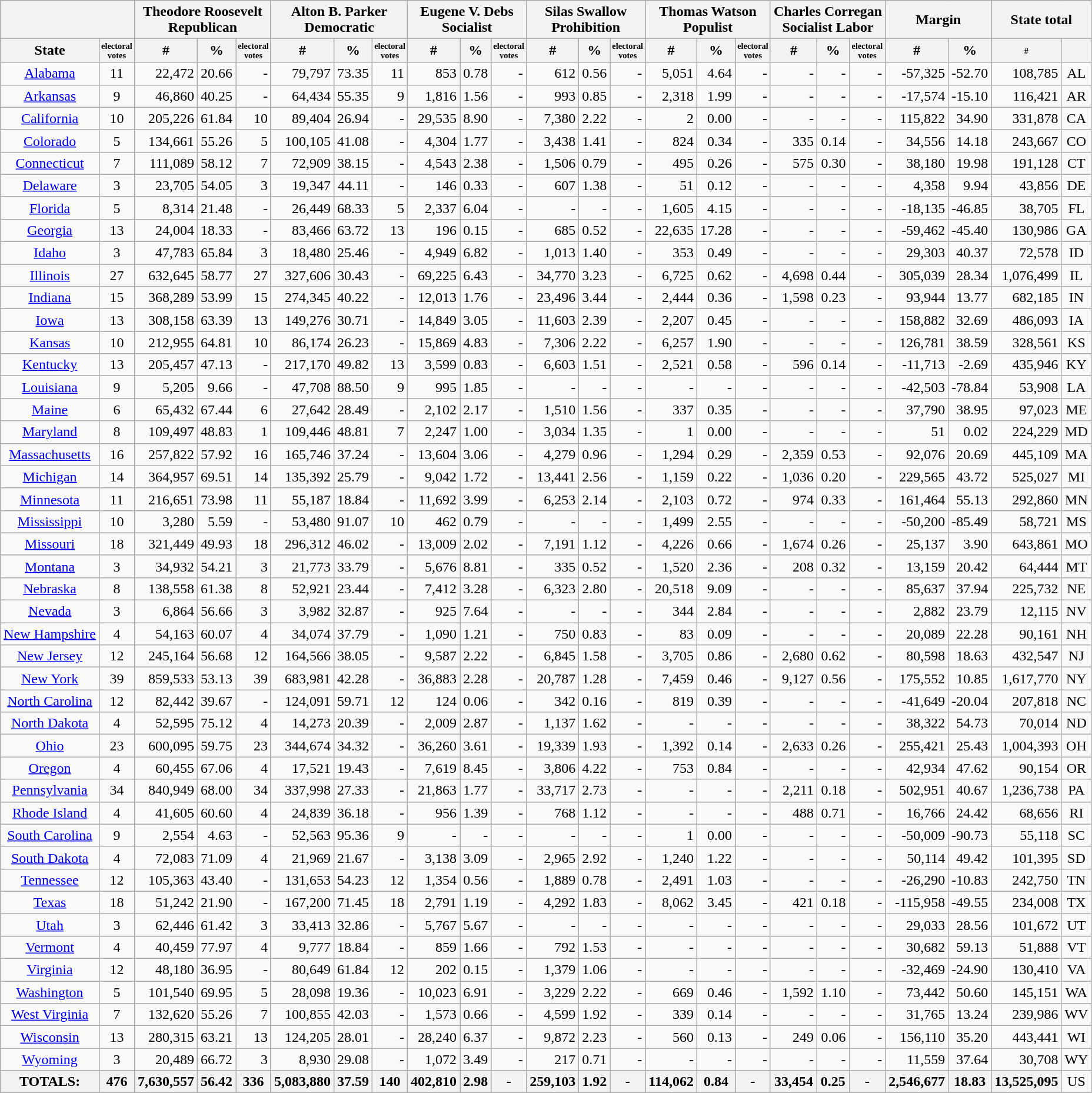<table class="wikitable sortable" style="text-align:right">
<tr>
<th colspan=2></th>
<th style="text-align:center;" colspan="3">Theodore Roosevelt<br>Republican</th>
<th style="text-align:center;" colspan="3">Alton B. Parker<br>Democratic</th>
<th style="text-align:center;" colspan="3">Eugene V. Debs<br>Socialist</th>
<th style="text-align:center;" colspan="3">Silas Swallow<br>Prohibition</th>
<th style="text-align:center;" colspan="3">Thomas Watson<br>Populist</th>
<th style="text-align:center;" colspan="3">Charles Corregan<br>Socialist Labor</th>
<th style="text-align:center;" colspan="2">Margin</th>
<th style="text-align:center;" colspan="2">State total</th>
</tr>
<tr>
<th align=center>State</th>
<th style="text-align:center; font-size: 60%" data-sort-type="number">electoral<br>votes</th>
<th style="text-align:center;" data-sort- type="number">#</th>
<th style="text-align:center;" data-sort- type="number">%</th>
<th style="text-align:center; font-size: 60%" data-sort-type="number">electoral<br>votes</th>
<th style="text-align:center;" data-sort- type="number">#</th>
<th style="text-align:center;" data-sort- type="number">%</th>
<th style="text-align:center; font-size: 60%" data-sort-type="number">electoral<br>votes</th>
<th style="text-align:center;" data-sort- type="number">#</th>
<th style="text-align:center;" data-sort- type="number">%</th>
<th style="text-align:center; font-size: 60%" data-sort-type="number">electoral<br>votes</th>
<th style="text-align:center;" data-sort- type="number">#</th>
<th style="text-align:center;" data-sort- type="number">%</th>
<th style="text-align:center; font-size: 60%" data-sort-type="number">electoral<br>votes</th>
<th style="text-align:center;" data-sort- type="number">#</th>
<th style="text-align:center;" data-sort- type="number">%</th>
<th style="text-align:center; font-size: 60%" data-sort-type="number">electoral<br>votes</th>
<th style="text-align:center;" data-sort- type="number">#</th>
<th style="text-align:center;" data-sort- type="number">%</th>
<th style="text-align:center; font-size: 60%" data-sort-type="number">electoral<br>votes</th>
<th style="text-align:center;" data-sort- type="number">#</th>
<th style="text-align:center;" data-sort- type="number">%</th>
<th style="text-align:center; font-size: 60%" data-sort-type="number">#</th>
<th></th>
</tr>
<tr>
<td style="text-align:center;"><a href='#'>Alabama</a></td>
<td style="text-align:center;">11</td>
<td>22,472</td>
<td>20.66</td>
<td>-</td>
<td>79,797</td>
<td>73.35</td>
<td>11</td>
<td>853</td>
<td>0.78</td>
<td>-</td>
<td>612</td>
<td>0.56</td>
<td>-</td>
<td>5,051</td>
<td>4.64</td>
<td>-</td>
<td>-</td>
<td>-</td>
<td>-</td>
<td>-57,325</td>
<td>-52.70</td>
<td>108,785</td>
<td style="text-align:center;">AL</td>
</tr>
<tr>
<td style="text-align:center;"><a href='#'>Arkansas</a></td>
<td style="text-align:center;">9</td>
<td>46,860</td>
<td>40.25</td>
<td>-</td>
<td>64,434</td>
<td>55.35</td>
<td>9</td>
<td>1,816</td>
<td>1.56</td>
<td>-</td>
<td>993</td>
<td>0.85</td>
<td>-</td>
<td>2,318</td>
<td>1.99</td>
<td>-</td>
<td>-</td>
<td>-</td>
<td>-</td>
<td>-17,574</td>
<td>-15.10</td>
<td>116,421</td>
<td style="text-align:center;">AR</td>
</tr>
<tr>
<td style="text-align:center;"><a href='#'>California</a></td>
<td style="text-align:center;">10</td>
<td>205,226</td>
<td>61.84</td>
<td>10</td>
<td>89,404</td>
<td>26.94</td>
<td>-</td>
<td>29,535</td>
<td>8.90</td>
<td>-</td>
<td>7,380</td>
<td>2.22</td>
<td>-</td>
<td>2</td>
<td>0.00</td>
<td>-</td>
<td>-</td>
<td>-</td>
<td>-</td>
<td>115,822</td>
<td>34.90</td>
<td>331,878</td>
<td style="text-align:center;">CA</td>
</tr>
<tr>
<td style="text-align:center;"><a href='#'>Colorado</a></td>
<td style="text-align:center;">5</td>
<td>134,661</td>
<td>55.26</td>
<td>5</td>
<td>100,105</td>
<td>41.08</td>
<td>-</td>
<td>4,304</td>
<td>1.77</td>
<td>-</td>
<td>3,438</td>
<td>1.41</td>
<td>-</td>
<td>824</td>
<td>0.34</td>
<td>-</td>
<td>335</td>
<td>0.14</td>
<td>-</td>
<td>34,556</td>
<td>14.18</td>
<td>243,667</td>
<td style="text-align:center;">CO</td>
</tr>
<tr>
<td style="text-align:center;"><a href='#'>Connecticut</a></td>
<td style="text-align:center;">7</td>
<td>111,089</td>
<td>58.12</td>
<td>7</td>
<td>72,909</td>
<td>38.15</td>
<td>-</td>
<td>4,543</td>
<td>2.38</td>
<td>-</td>
<td>1,506</td>
<td>0.79</td>
<td>-</td>
<td>495</td>
<td>0.26</td>
<td>-</td>
<td>575</td>
<td>0.30</td>
<td>-</td>
<td>38,180</td>
<td>19.98</td>
<td>191,128</td>
<td style="text-align:center;">CT</td>
</tr>
<tr>
<td style="text-align:center;"><a href='#'>Delaware</a></td>
<td style="text-align:center;">3</td>
<td>23,705</td>
<td>54.05</td>
<td>3</td>
<td>19,347</td>
<td>44.11</td>
<td>-</td>
<td>146</td>
<td>0.33</td>
<td>-</td>
<td>607</td>
<td>1.38</td>
<td>-</td>
<td>51</td>
<td>0.12</td>
<td>-</td>
<td>-</td>
<td>-</td>
<td>-</td>
<td>4,358</td>
<td>9.94</td>
<td>43,856</td>
<td style="text-align:center;">DE</td>
</tr>
<tr>
<td style="text-align:center;"><a href='#'>Florida</a></td>
<td style="text-align:center;">5</td>
<td>8,314</td>
<td>21.48</td>
<td>-</td>
<td>26,449</td>
<td>68.33</td>
<td>5</td>
<td>2,337</td>
<td>6.04</td>
<td>-</td>
<td>-</td>
<td>-</td>
<td>-</td>
<td>1,605</td>
<td>4.15</td>
<td>-</td>
<td>-</td>
<td>-</td>
<td>-</td>
<td>-18,135</td>
<td>-46.85</td>
<td>38,705</td>
<td style="text-align:center;">FL</td>
</tr>
<tr>
<td style="text-align:center;"><a href='#'>Georgia</a></td>
<td style="text-align:center;">13</td>
<td>24,004</td>
<td>18.33</td>
<td>-</td>
<td>83,466</td>
<td>63.72</td>
<td>13</td>
<td>196</td>
<td>0.15</td>
<td>-</td>
<td>685</td>
<td>0.52</td>
<td>-</td>
<td>22,635</td>
<td>17.28</td>
<td>-</td>
<td>-</td>
<td>-</td>
<td>-</td>
<td>-59,462</td>
<td>-45.40</td>
<td>130,986</td>
<td style="text-align:center;">GA</td>
</tr>
<tr>
<td style="text-align:center;"><a href='#'>Idaho</a></td>
<td style="text-align:center;">3</td>
<td>47,783</td>
<td>65.84</td>
<td>3</td>
<td>18,480</td>
<td>25.46</td>
<td>-</td>
<td>4,949</td>
<td>6.82</td>
<td>-</td>
<td>1,013</td>
<td>1.40</td>
<td>-</td>
<td>353</td>
<td>0.49</td>
<td>-</td>
<td>-</td>
<td>-</td>
<td>-</td>
<td>29,303</td>
<td>40.37</td>
<td>72,578</td>
<td style="text-align:center;">ID</td>
</tr>
<tr>
<td style="text-align:center;"><a href='#'>Illinois</a></td>
<td style="text-align:center;">27</td>
<td>632,645</td>
<td>58.77</td>
<td>27</td>
<td>327,606</td>
<td>30.43</td>
<td>-</td>
<td>69,225</td>
<td>6.43</td>
<td>-</td>
<td>34,770</td>
<td>3.23</td>
<td>-</td>
<td>6,725</td>
<td>0.62</td>
<td>-</td>
<td>4,698</td>
<td>0.44</td>
<td>-</td>
<td>305,039</td>
<td>28.34</td>
<td>1,076,499</td>
<td style="text-align:center;">IL</td>
</tr>
<tr>
<td style="text-align:center;"><a href='#'>Indiana</a></td>
<td style="text-align:center;">15</td>
<td>368,289</td>
<td>53.99</td>
<td>15</td>
<td>274,345</td>
<td>40.22</td>
<td>-</td>
<td>12,013</td>
<td>1.76</td>
<td>-</td>
<td>23,496</td>
<td>3.44</td>
<td>-</td>
<td>2,444</td>
<td>0.36</td>
<td>-</td>
<td>1,598</td>
<td>0.23</td>
<td>-</td>
<td>93,944</td>
<td>13.77</td>
<td>682,185</td>
<td style="text-align:center;">IN</td>
</tr>
<tr>
<td style="text-align:center;"><a href='#'>Iowa</a></td>
<td style="text-align:center;">13</td>
<td>308,158</td>
<td>63.39</td>
<td>13</td>
<td>149,276</td>
<td>30.71</td>
<td>-</td>
<td>14,849</td>
<td>3.05</td>
<td>-</td>
<td>11,603</td>
<td>2.39</td>
<td>-</td>
<td>2,207</td>
<td>0.45</td>
<td>-</td>
<td>-</td>
<td>-</td>
<td>-</td>
<td>158,882</td>
<td>32.69</td>
<td>486,093</td>
<td style="text-align:center;">IA</td>
</tr>
<tr>
<td style="text-align:center;"><a href='#'>Kansas</a></td>
<td style="text-align:center;">10</td>
<td>212,955</td>
<td>64.81</td>
<td>10</td>
<td>86,174</td>
<td>26.23</td>
<td>-</td>
<td>15,869</td>
<td>4.83</td>
<td>-</td>
<td>7,306</td>
<td>2.22</td>
<td>-</td>
<td>6,257</td>
<td>1.90</td>
<td>-</td>
<td>-</td>
<td>-</td>
<td>-</td>
<td>126,781</td>
<td>38.59</td>
<td>328,561</td>
<td style="text-align:center;">KS</td>
</tr>
<tr>
<td style="text-align:center;"><a href='#'>Kentucky</a></td>
<td style="text-align:center;">13</td>
<td>205,457</td>
<td>47.13</td>
<td>-</td>
<td>217,170</td>
<td>49.82</td>
<td>13</td>
<td>3,599</td>
<td>0.83</td>
<td>-</td>
<td>6,603</td>
<td>1.51</td>
<td>-</td>
<td>2,521</td>
<td>0.58</td>
<td>-</td>
<td>596</td>
<td>0.14</td>
<td>-</td>
<td>-11,713</td>
<td>-2.69</td>
<td>435,946</td>
<td style="text-align:center;">KY</td>
</tr>
<tr>
<td style="text-align:center;"><a href='#'>Louisiana</a></td>
<td style="text-align:center;">9</td>
<td>5,205</td>
<td>9.66</td>
<td>-</td>
<td>47,708</td>
<td>88.50</td>
<td>9</td>
<td>995</td>
<td>1.85</td>
<td>-</td>
<td>-</td>
<td>-</td>
<td>-</td>
<td>-</td>
<td>-</td>
<td>-</td>
<td>-</td>
<td>-</td>
<td>-</td>
<td>-42,503</td>
<td>-78.84</td>
<td>53,908</td>
<td style="text-align:center;">LA</td>
</tr>
<tr>
<td style="text-align:center;"><a href='#'>Maine</a></td>
<td style="text-align:center;">6</td>
<td>65,432</td>
<td>67.44</td>
<td>6</td>
<td>27,642</td>
<td>28.49</td>
<td>-</td>
<td>2,102</td>
<td>2.17</td>
<td>-</td>
<td>1,510</td>
<td>1.56</td>
<td>-</td>
<td>337</td>
<td>0.35</td>
<td>-</td>
<td>-</td>
<td>-</td>
<td>-</td>
<td>37,790</td>
<td>38.95</td>
<td>97,023</td>
<td style="text-align:center;">ME</td>
</tr>
<tr>
<td style="text-align:center;"><a href='#'>Maryland</a></td>
<td style="text-align:center;">8</td>
<td>109,497</td>
<td>48.83</td>
<td>1</td>
<td>109,446</td>
<td>48.81</td>
<td>7</td>
<td>2,247</td>
<td>1.00</td>
<td>-</td>
<td>3,034</td>
<td>1.35</td>
<td>-</td>
<td>1</td>
<td>0.00</td>
<td>-</td>
<td>-</td>
<td>-</td>
<td>-</td>
<td>51</td>
<td>0.02</td>
<td>224,229</td>
<td style="text-align:center;">MD</td>
</tr>
<tr>
<td style="text-align:center;"><a href='#'>Massachusetts</a></td>
<td style="text-align:center;">16</td>
<td>257,822</td>
<td>57.92</td>
<td>16</td>
<td>165,746</td>
<td>37.24</td>
<td>-</td>
<td>13,604</td>
<td>3.06</td>
<td>-</td>
<td>4,279</td>
<td>0.96</td>
<td>-</td>
<td>1,294</td>
<td>0.29</td>
<td>-</td>
<td>2,359</td>
<td>0.53</td>
<td>-</td>
<td>92,076</td>
<td>20.69</td>
<td>445,109</td>
<td style="text-align:center;">MA</td>
</tr>
<tr>
<td style="text-align:center;"><a href='#'>Michigan</a></td>
<td style="text-align:center;">14</td>
<td>364,957</td>
<td>69.51</td>
<td>14</td>
<td>135,392</td>
<td>25.79</td>
<td>-</td>
<td>9,042</td>
<td>1.72</td>
<td>-</td>
<td>13,441</td>
<td>2.56</td>
<td>-</td>
<td>1,159</td>
<td>0.22</td>
<td>-</td>
<td>1,036</td>
<td>0.20</td>
<td>-</td>
<td>229,565</td>
<td>43.72</td>
<td>525,027</td>
<td style="text-align:center;">MI</td>
</tr>
<tr>
<td style="text-align:center;"><a href='#'>Minnesota</a></td>
<td style="text-align:center;">11</td>
<td>216,651</td>
<td>73.98</td>
<td>11</td>
<td>55,187</td>
<td>18.84</td>
<td>-</td>
<td>11,692</td>
<td>3.99</td>
<td>-</td>
<td>6,253</td>
<td>2.14</td>
<td>-</td>
<td>2,103</td>
<td>0.72</td>
<td>-</td>
<td>974</td>
<td>0.33</td>
<td>-</td>
<td>161,464</td>
<td>55.13</td>
<td>292,860</td>
<td style="text-align:center;">MN</td>
</tr>
<tr>
<td style="text-align:center;"><a href='#'>Mississippi</a></td>
<td style="text-align:center;">10</td>
<td>3,280</td>
<td>5.59</td>
<td>-</td>
<td>53,480</td>
<td>91.07</td>
<td>10</td>
<td>462</td>
<td>0.79</td>
<td>-</td>
<td>-</td>
<td>-</td>
<td>-</td>
<td>1,499</td>
<td>2.55</td>
<td>-</td>
<td>-</td>
<td>-</td>
<td>-</td>
<td>-50,200</td>
<td>-85.49</td>
<td>58,721</td>
<td style="text-align:center;">MS</td>
</tr>
<tr>
<td style="text-align:center;"><a href='#'>Missouri</a></td>
<td style="text-align:center;">18</td>
<td>321,449</td>
<td>49.93</td>
<td>18</td>
<td>296,312</td>
<td>46.02</td>
<td>-</td>
<td>13,009</td>
<td>2.02</td>
<td>-</td>
<td>7,191</td>
<td>1.12</td>
<td>-</td>
<td>4,226</td>
<td>0.66</td>
<td>-</td>
<td>1,674</td>
<td>0.26</td>
<td>-</td>
<td>25,137</td>
<td>3.90</td>
<td>643,861</td>
<td style="text-align:center;">MO</td>
</tr>
<tr>
<td style="text-align:center;"><a href='#'>Montana</a></td>
<td style="text-align:center;">3</td>
<td>34,932</td>
<td>54.21</td>
<td>3</td>
<td>21,773</td>
<td>33.79</td>
<td>-</td>
<td>5,676</td>
<td>8.81</td>
<td>-</td>
<td>335</td>
<td>0.52</td>
<td>-</td>
<td>1,520</td>
<td>2.36</td>
<td>-</td>
<td>208</td>
<td>0.32</td>
<td>-</td>
<td>13,159</td>
<td>20.42</td>
<td>64,444</td>
<td style="text-align:center;">MT</td>
</tr>
<tr>
<td style="text-align:center;"><a href='#'>Nebraska</a></td>
<td style="text-align:center;">8</td>
<td>138,558</td>
<td>61.38</td>
<td>8</td>
<td>52,921</td>
<td>23.44</td>
<td>-</td>
<td>7,412</td>
<td>3.28</td>
<td>-</td>
<td>6,323</td>
<td>2.80</td>
<td>-</td>
<td>20,518</td>
<td>9.09</td>
<td>-</td>
<td>-</td>
<td>-</td>
<td>-</td>
<td>85,637</td>
<td>37.94</td>
<td>225,732</td>
<td style="text-align:center;">NE</td>
</tr>
<tr>
<td style="text-align:center;"><a href='#'>Nevada</a></td>
<td style="text-align:center;">3</td>
<td>6,864</td>
<td>56.66</td>
<td>3</td>
<td>3,982</td>
<td>32.87</td>
<td>-</td>
<td>925</td>
<td>7.64</td>
<td>-</td>
<td>-</td>
<td>-</td>
<td>-</td>
<td>344</td>
<td>2.84</td>
<td>-</td>
<td>-</td>
<td>-</td>
<td>-</td>
<td>2,882</td>
<td>23.79</td>
<td>12,115</td>
<td style="text-align:center;">NV</td>
</tr>
<tr>
<td style="text-align:center;"><a href='#'>New Hampshire</a></td>
<td style="text-align:center;">4</td>
<td>54,163</td>
<td>60.07</td>
<td>4</td>
<td>34,074</td>
<td>37.79</td>
<td>-</td>
<td>1,090</td>
<td>1.21</td>
<td>-</td>
<td>750</td>
<td>0.83</td>
<td>-</td>
<td>83</td>
<td>0.09</td>
<td>-</td>
<td>-</td>
<td>-</td>
<td>-</td>
<td>20,089</td>
<td>22.28</td>
<td>90,161</td>
<td style="text-align:center;">NH</td>
</tr>
<tr>
<td style="text-align:center;"><a href='#'>New Jersey</a></td>
<td style="text-align:center;">12</td>
<td>245,164</td>
<td>56.68</td>
<td>12</td>
<td>164,566</td>
<td>38.05</td>
<td>-</td>
<td>9,587</td>
<td>2.22</td>
<td>-</td>
<td>6,845</td>
<td>1.58</td>
<td>-</td>
<td>3,705</td>
<td>0.86</td>
<td>-</td>
<td>2,680</td>
<td>0.62</td>
<td>-</td>
<td>80,598</td>
<td>18.63</td>
<td>432,547</td>
<td style="text-align:center;">NJ</td>
</tr>
<tr>
<td style="text-align:center;"><a href='#'>New York</a></td>
<td style="text-align:center;">39</td>
<td>859,533</td>
<td>53.13</td>
<td>39</td>
<td>683,981</td>
<td>42.28</td>
<td>-</td>
<td>36,883</td>
<td>2.28</td>
<td>-</td>
<td>20,787</td>
<td>1.28</td>
<td>-</td>
<td>7,459</td>
<td>0.46</td>
<td>-</td>
<td>9,127</td>
<td>0.56</td>
<td>-</td>
<td>175,552</td>
<td>10.85</td>
<td>1,617,770</td>
<td style="text-align:center;">NY</td>
</tr>
<tr>
<td style="text-align:center;"><a href='#'>North Carolina</a></td>
<td style="text-align:center;">12</td>
<td>82,442</td>
<td>39.67</td>
<td>-</td>
<td>124,091</td>
<td>59.71</td>
<td>12</td>
<td>124</td>
<td>0.06</td>
<td>-</td>
<td>342</td>
<td>0.16</td>
<td>-</td>
<td>819</td>
<td>0.39</td>
<td>-</td>
<td>-</td>
<td>-</td>
<td>-</td>
<td>-41,649</td>
<td>-20.04</td>
<td>207,818</td>
<td style="text-align:center;">NC</td>
</tr>
<tr>
<td style="text-align:center;"><a href='#'>North Dakota</a></td>
<td style="text-align:center;">4</td>
<td>52,595</td>
<td>75.12</td>
<td>4</td>
<td>14,273</td>
<td>20.39</td>
<td>-</td>
<td>2,009</td>
<td>2.87</td>
<td>-</td>
<td>1,137</td>
<td>1.62</td>
<td>-</td>
<td>-</td>
<td>-</td>
<td>-</td>
<td>-</td>
<td>-</td>
<td>-</td>
<td>38,322</td>
<td>54.73</td>
<td>70,014</td>
<td style="text-align:center;">ND</td>
</tr>
<tr>
<td style="text-align:center;"><a href='#'>Ohio</a></td>
<td style="text-align:center;">23</td>
<td>600,095</td>
<td>59.75</td>
<td>23</td>
<td>344,674</td>
<td>34.32</td>
<td>-</td>
<td>36,260</td>
<td>3.61</td>
<td>-</td>
<td>19,339</td>
<td>1.93</td>
<td>-</td>
<td>1,392</td>
<td>0.14</td>
<td>-</td>
<td>2,633</td>
<td>0.26</td>
<td>-</td>
<td>255,421</td>
<td>25.43</td>
<td>1,004,393</td>
<td style="text-align:center;">OH</td>
</tr>
<tr>
<td style="text-align:center;"><a href='#'>Oregon</a></td>
<td style="text-align:center;">4</td>
<td>60,455</td>
<td>67.06</td>
<td>4</td>
<td>17,521</td>
<td>19.43</td>
<td>-</td>
<td>7,619</td>
<td>8.45</td>
<td>-</td>
<td>3,806</td>
<td>4.22</td>
<td>-</td>
<td>753</td>
<td>0.84</td>
<td>-</td>
<td>-</td>
<td>-</td>
<td>-</td>
<td>42,934</td>
<td>47.62</td>
<td>90,154</td>
<td style="text-align:center;">OR</td>
</tr>
<tr>
<td style="text-align:center;"><a href='#'>Pennsylvania</a></td>
<td style="text-align:center;">34</td>
<td>840,949</td>
<td>68.00</td>
<td>34</td>
<td>337,998</td>
<td>27.33</td>
<td>-</td>
<td>21,863</td>
<td>1.77</td>
<td>-</td>
<td>33,717</td>
<td>2.73</td>
<td>-</td>
<td>-</td>
<td>-</td>
<td>-</td>
<td>2,211</td>
<td>0.18</td>
<td>-</td>
<td>502,951</td>
<td>40.67</td>
<td>1,236,738</td>
<td style="text-align:center;">PA</td>
</tr>
<tr>
<td style="text-align:center;"><a href='#'>Rhode Island</a></td>
<td style="text-align:center;">4</td>
<td>41,605</td>
<td>60.60</td>
<td>4</td>
<td>24,839</td>
<td>36.18</td>
<td>-</td>
<td>956</td>
<td>1.39</td>
<td>-</td>
<td>768</td>
<td>1.12</td>
<td>-</td>
<td>-</td>
<td>-</td>
<td>-</td>
<td>488</td>
<td>0.71</td>
<td>-</td>
<td>16,766</td>
<td>24.42</td>
<td>68,656</td>
<td style="text-align:center;">RI</td>
</tr>
<tr>
<td style="text-align:center;"><a href='#'>South Carolina</a></td>
<td style="text-align:center;">9</td>
<td>2,554</td>
<td>4.63</td>
<td>-</td>
<td>52,563</td>
<td>95.36</td>
<td>9</td>
<td>-</td>
<td>-</td>
<td>-</td>
<td>-</td>
<td>-</td>
<td>-</td>
<td>1</td>
<td>0.00</td>
<td>-</td>
<td>-</td>
<td>-</td>
<td>-</td>
<td>-50,009</td>
<td>-90.73</td>
<td>55,118</td>
<td style="text-align:center;">SC</td>
</tr>
<tr>
<td style="text-align:center;"><a href='#'>South Dakota</a></td>
<td style="text-align:center;">4</td>
<td>72,083</td>
<td>71.09</td>
<td>4</td>
<td>21,969</td>
<td>21.67</td>
<td>-</td>
<td>3,138</td>
<td>3.09</td>
<td>-</td>
<td>2,965</td>
<td>2.92</td>
<td>-</td>
<td>1,240</td>
<td>1.22</td>
<td>-</td>
<td>-</td>
<td>-</td>
<td>-</td>
<td>50,114</td>
<td>49.42</td>
<td>101,395</td>
<td style="text-align:center;">SD</td>
</tr>
<tr>
<td style="text-align:center;"><a href='#'>Tennessee</a></td>
<td style="text-align:center;">12</td>
<td>105,363</td>
<td>43.40</td>
<td>-</td>
<td>131,653</td>
<td>54.23</td>
<td>12</td>
<td>1,354</td>
<td>0.56</td>
<td>-</td>
<td>1,889</td>
<td>0.78</td>
<td>-</td>
<td>2,491</td>
<td>1.03</td>
<td>-</td>
<td>-</td>
<td>-</td>
<td>-</td>
<td>-26,290</td>
<td>-10.83</td>
<td>242,750</td>
<td style="text-align:center;">TN</td>
</tr>
<tr>
<td style="text-align:center;"><a href='#'>Texas</a></td>
<td style="text-align:center;">18</td>
<td>51,242</td>
<td>21.90</td>
<td>-</td>
<td>167,200</td>
<td>71.45</td>
<td>18</td>
<td>2,791</td>
<td>1.19</td>
<td>-</td>
<td>4,292</td>
<td>1.83</td>
<td>-</td>
<td>8,062</td>
<td>3.45</td>
<td>-</td>
<td>421</td>
<td>0.18</td>
<td>-</td>
<td>-115,958</td>
<td>-49.55</td>
<td>234,008</td>
<td style="text-align:center;">TX</td>
</tr>
<tr>
<td style="text-align:center;"><a href='#'>Utah</a></td>
<td style="text-align:center;">3</td>
<td>62,446</td>
<td>61.42</td>
<td>3</td>
<td>33,413</td>
<td>32.86</td>
<td>-</td>
<td>5,767</td>
<td>5.67</td>
<td>-</td>
<td>-</td>
<td>-</td>
<td>-</td>
<td>-</td>
<td>-</td>
<td>-</td>
<td>-</td>
<td>-</td>
<td>-</td>
<td>29,033</td>
<td>28.56</td>
<td>101,672</td>
<td style="text-align:center;">UT</td>
</tr>
<tr>
<td style="text-align:center;"><a href='#'>Vermont</a></td>
<td style="text-align:center;">4</td>
<td>40,459</td>
<td>77.97</td>
<td>4</td>
<td>9,777</td>
<td>18.84</td>
<td>-</td>
<td>859</td>
<td>1.66</td>
<td>-</td>
<td>792</td>
<td>1.53</td>
<td>-</td>
<td>-</td>
<td>-</td>
<td>-</td>
<td>-</td>
<td>-</td>
<td>-</td>
<td>30,682</td>
<td>59.13</td>
<td>51,888</td>
<td style="text-align:center;">VT</td>
</tr>
<tr>
<td style="text-align:center;"><a href='#'>Virginia</a></td>
<td style="text-align:center;">12</td>
<td>48,180</td>
<td>36.95</td>
<td>-</td>
<td>80,649</td>
<td>61.84</td>
<td>12</td>
<td>202</td>
<td>0.15</td>
<td>-</td>
<td>1,379</td>
<td>1.06</td>
<td>-</td>
<td>-</td>
<td>-</td>
<td>-</td>
<td>-</td>
<td>-</td>
<td>-</td>
<td>-32,469</td>
<td>-24.90</td>
<td>130,410</td>
<td style="text-align:center;">VA</td>
</tr>
<tr>
<td style="text-align:center;"><a href='#'>Washington</a></td>
<td style="text-align:center;">5</td>
<td>101,540</td>
<td>69.95</td>
<td>5</td>
<td>28,098</td>
<td>19.36</td>
<td>-</td>
<td>10,023</td>
<td>6.91</td>
<td>-</td>
<td>3,229</td>
<td>2.22</td>
<td>-</td>
<td>669</td>
<td>0.46</td>
<td>-</td>
<td>1,592</td>
<td>1.10</td>
<td>-</td>
<td>73,442</td>
<td>50.60</td>
<td>145,151</td>
<td style="text-align:center;">WA</td>
</tr>
<tr>
<td style="text-align:center;"><a href='#'>West Virginia</a></td>
<td style="text-align:center;">7</td>
<td>132,620</td>
<td>55.26</td>
<td>7</td>
<td>100,855</td>
<td>42.03</td>
<td>-</td>
<td>1,573</td>
<td>0.66</td>
<td>-</td>
<td>4,599</td>
<td>1.92</td>
<td>-</td>
<td>339</td>
<td>0.14</td>
<td>-</td>
<td>-</td>
<td>-</td>
<td>-</td>
<td>31,765</td>
<td>13.24</td>
<td>239,986</td>
<td style="text-align:center;">WV</td>
</tr>
<tr>
<td style="text-align:center;"><a href='#'>Wisconsin</a></td>
<td style="text-align:center;">13</td>
<td>280,315</td>
<td>63.21</td>
<td>13</td>
<td>124,205</td>
<td>28.01</td>
<td>-</td>
<td>28,240</td>
<td>6.37</td>
<td>-</td>
<td>9,872</td>
<td>2.23</td>
<td>-</td>
<td>560</td>
<td>0.13</td>
<td>-</td>
<td>249</td>
<td>0.06</td>
<td>-</td>
<td>156,110</td>
<td>35.20</td>
<td>443,441</td>
<td style="text-align:center;">WI</td>
</tr>
<tr>
<td style="text-align:center;"><a href='#'>Wyoming</a></td>
<td style="text-align:center;">3</td>
<td>20,489</td>
<td>66.72</td>
<td>3</td>
<td>8,930</td>
<td>29.08</td>
<td>-</td>
<td>1,072</td>
<td>3.49</td>
<td>-</td>
<td>217</td>
<td>0.71</td>
<td>-</td>
<td>-</td>
<td>-</td>
<td>-</td>
<td>-</td>
<td>-</td>
<td>-</td>
<td>11,559</td>
<td>37.64</td>
<td>30,708</td>
<td style="text-align:center;">WY</td>
</tr>
<tr>
<th>TOTALS:</th>
<th>476</th>
<th>7,630,557</th>
<th>56.42</th>
<th>336</th>
<th>5,083,880</th>
<th>37.59</th>
<th>140</th>
<th>402,810</th>
<th>2.98</th>
<th>-</th>
<th>259,103</th>
<th>1.92</th>
<th>-</th>
<th>114,062</th>
<th>0.84</th>
<th>-</th>
<th>33,454</th>
<th>0.25</th>
<th>-</th>
<th>2,546,677</th>
<th>18.83</th>
<th>13,525,095</th>
<td style="text-align:center;">US</td>
</tr>
</table>
